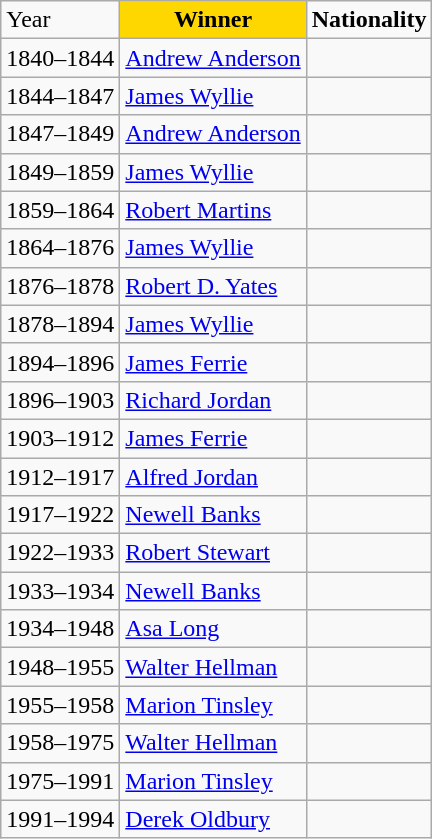<table class="wikitable">
<tr>
<td>Year</td>
<td align="center" bgcolor="gold"><strong>Winner</strong></td>
<td><strong>Nationality</strong></td>
</tr>
<tr>
<td>1840–1844</td>
<td><a href='#'>Andrew Anderson</a></td>
<td align="left"></td>
</tr>
<tr>
<td>1844–1847</td>
<td><a href='#'>James Wyllie</a></td>
<td align="left"></td>
</tr>
<tr>
<td>1847–1849</td>
<td><a href='#'>Andrew Anderson</a></td>
<td align="left"></td>
</tr>
<tr>
<td>1849–1859</td>
<td><a href='#'>James Wyllie</a></td>
<td align="left"></td>
</tr>
<tr>
<td>1859–1864</td>
<td><a href='#'>Robert Martins</a></td>
<td align="left"></td>
</tr>
<tr>
<td>1864–1876</td>
<td><a href='#'>James Wyllie</a></td>
<td align="left"></td>
</tr>
<tr>
<td>1876–1878</td>
<td><a href='#'>Robert D. Yates</a></td>
<td align="left"></td>
</tr>
<tr>
<td>1878–1894</td>
<td><a href='#'>James Wyllie</a></td>
<td align="left"></td>
</tr>
<tr>
<td>1894–1896</td>
<td><a href='#'>James Ferrie</a></td>
<td align="left"></td>
</tr>
<tr>
<td>1896–1903</td>
<td><a href='#'>Richard Jordan</a></td>
<td align="left"></td>
</tr>
<tr>
<td>1903–1912</td>
<td><a href='#'>James Ferrie</a></td>
<td align="left"></td>
</tr>
<tr>
<td>1912–1917</td>
<td><a href='#'>Alfred Jordan</a></td>
<td align="left"></td>
</tr>
<tr>
<td>1917–1922</td>
<td><a href='#'>Newell Banks</a></td>
<td align="left"></td>
</tr>
<tr>
<td>1922–1933</td>
<td><a href='#'>Robert Stewart</a></td>
<td align="left"></td>
</tr>
<tr>
<td>1933–1934</td>
<td><a href='#'>Newell Banks</a></td>
<td align="left"></td>
</tr>
<tr>
<td>1934–1948</td>
<td><a href='#'>Asa Long</a></td>
<td align="left"></td>
</tr>
<tr>
<td>1948–1955</td>
<td><a href='#'>Walter Hellman</a></td>
<td align="left"></td>
</tr>
<tr>
<td>1955–1958</td>
<td><a href='#'>Marion Tinsley</a></td>
<td align="left"></td>
</tr>
<tr>
<td>1958–1975</td>
<td><a href='#'>Walter Hellman</a></td>
<td align="left"></td>
</tr>
<tr>
<td>1975–1991</td>
<td><a href='#'>Marion Tinsley</a></td>
<td align="left"></td>
</tr>
<tr>
<td>1991–1994</td>
<td><a href='#'>Derek Oldbury</a></td>
<td align="left"></td>
</tr>
</table>
